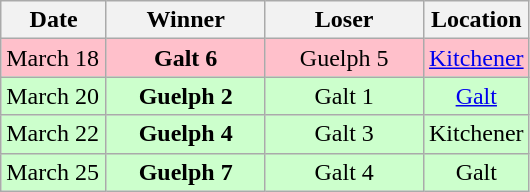<table class="wikitable" bgcolor="black">
<tr>
<th width="20%" bgcolor="#e0e0e0">Date</th>
<th width="30%" bgcolor="#e0e0e0">Winner</th>
<th width="30%" bgcolor="#e0e0e0">Loser</th>
<th width="20%" bgcolor="#e0e0e0">Location</th>
</tr>
<tr align="center" bgcolor="pink">
<td align="left">March 18</td>
<td><strong>Galt 6</strong></td>
<td>Guelph 5</td>
<td><a href='#'>Kitchener</a></td>
</tr>
<tr align="center" bgcolor="#CCFFCC">
<td align="left">March 20</td>
<td><strong>Guelph 2</strong></td>
<td>Galt 1</td>
<td><a href='#'>Galt</a></td>
</tr>
<tr align="center" bgcolor="#CCFFCC">
<td align="left">March 22</td>
<td><strong>Guelph 4</strong></td>
<td>Galt 3</td>
<td>Kitchener</td>
</tr>
<tr align="center" bgcolor="#CCFFCC">
<td align="left">March 25</td>
<td><strong>Guelph 7</strong></td>
<td>Galt 4</td>
<td>Galt</td>
</tr>
</table>
